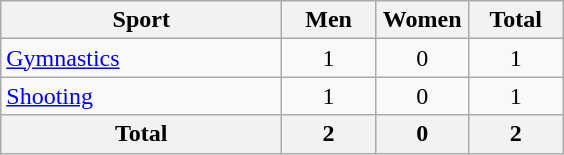<table class="wikitable sortable" style=text-align:center>
<tr>
<th width=180>Sport</th>
<th width=55>Men</th>
<th width=55>Women</th>
<th width=55>Total</th>
</tr>
<tr>
<td align=left><a href='#'>Gymnastics</a></td>
<td>1</td>
<td>0</td>
<td>1</td>
</tr>
<tr>
<td align=left><a href='#'>Shooting</a></td>
<td>1</td>
<td>0</td>
<td>1</td>
</tr>
<tr>
<th>Total</th>
<th>2</th>
<th>0</th>
<th>2</th>
</tr>
</table>
